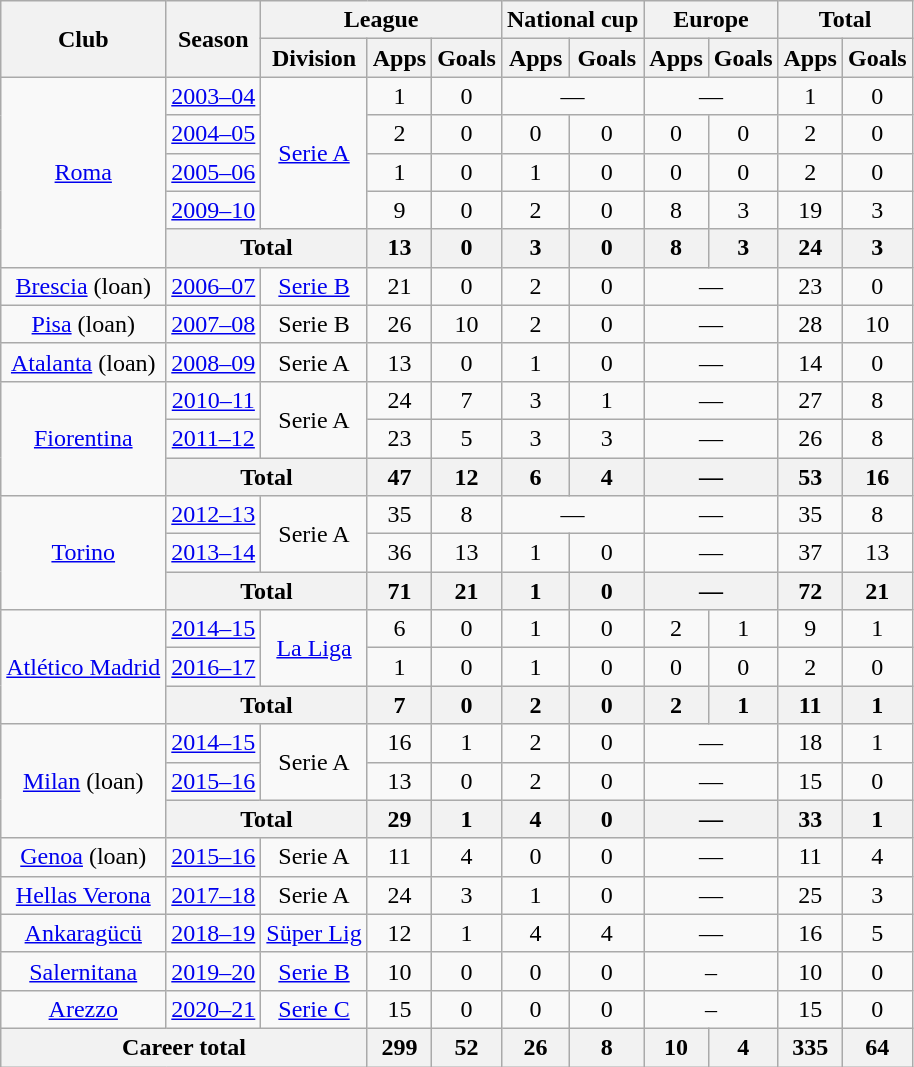<table class="wikitable" style="text-align:center">
<tr>
<th rowspan="2">Club</th>
<th rowspan="2">Season</th>
<th colspan="3">League</th>
<th colspan="2">National cup</th>
<th colspan="2">Europe</th>
<th colspan="2">Total</th>
</tr>
<tr>
<th>Division</th>
<th>Apps</th>
<th>Goals</th>
<th>Apps</th>
<th>Goals</th>
<th>Apps</th>
<th>Goals</th>
<th>Apps</th>
<th>Goals</th>
</tr>
<tr>
<td rowspan="5"><a href='#'>Roma</a></td>
<td><a href='#'>2003–04</a></td>
<td rowspan="4"><a href='#'>Serie A</a></td>
<td>1</td>
<td>0</td>
<td colspan="2">—</td>
<td colspan="2">—</td>
<td>1</td>
<td>0</td>
</tr>
<tr>
<td><a href='#'>2004–05</a></td>
<td>2</td>
<td>0</td>
<td>0</td>
<td>0</td>
<td>0</td>
<td>0</td>
<td>2</td>
<td>0</td>
</tr>
<tr>
<td><a href='#'>2005–06</a></td>
<td>1</td>
<td>0</td>
<td>1</td>
<td>0</td>
<td>0</td>
<td>0</td>
<td>2</td>
<td>0</td>
</tr>
<tr>
<td><a href='#'>2009–10</a></td>
<td>9</td>
<td>0</td>
<td>2</td>
<td>0</td>
<td>8</td>
<td>3</td>
<td>19</td>
<td>3</td>
</tr>
<tr>
<th colspan=2>Total</th>
<th>13</th>
<th>0</th>
<th>3</th>
<th>0</th>
<th>8</th>
<th>3</th>
<th>24</th>
<th>3</th>
</tr>
<tr>
<td><a href='#'>Brescia</a> (loan)</td>
<td><a href='#'>2006–07</a></td>
<td><a href='#'>Serie B</a></td>
<td>21</td>
<td>0</td>
<td>2</td>
<td>0</td>
<td colspan="2">—</td>
<td>23</td>
<td>0</td>
</tr>
<tr>
<td><a href='#'>Pisa</a> (loan)</td>
<td><a href='#'>2007–08</a></td>
<td>Serie B</td>
<td>26</td>
<td>10</td>
<td>2</td>
<td>0</td>
<td colspan="2">—</td>
<td>28</td>
<td>10</td>
</tr>
<tr>
<td><a href='#'>Atalanta</a> (loan)</td>
<td><a href='#'>2008–09</a></td>
<td>Serie A</td>
<td>13</td>
<td>0</td>
<td>1</td>
<td>0</td>
<td colspan="2">—</td>
<td>14</td>
<td>0</td>
</tr>
<tr>
<td rowspan="3"><a href='#'>Fiorentina</a></td>
<td><a href='#'>2010–11</a></td>
<td rowspan="2">Serie A</td>
<td>24</td>
<td>7</td>
<td>3</td>
<td>1</td>
<td colspan="2">—</td>
<td>27</td>
<td>8</td>
</tr>
<tr>
<td><a href='#'>2011–12</a></td>
<td>23</td>
<td>5</td>
<td>3</td>
<td>3</td>
<td colspan="2">—</td>
<td>26</td>
<td>8</td>
</tr>
<tr>
<th colspan=2>Total</th>
<th>47</th>
<th>12</th>
<th>6</th>
<th>4</th>
<th colspan="2">—</th>
<th>53</th>
<th>16</th>
</tr>
<tr>
<td rowspan="3"><a href='#'>Torino</a></td>
<td><a href='#'>2012–13</a></td>
<td rowspan="2">Serie A</td>
<td>35</td>
<td>8</td>
<td colspan="2">—</td>
<td colspan="2">—</td>
<td>35</td>
<td>8</td>
</tr>
<tr>
<td><a href='#'>2013–14</a></td>
<td>36</td>
<td>13</td>
<td>1</td>
<td>0</td>
<td colspan="2">—</td>
<td>37</td>
<td>13</td>
</tr>
<tr>
<th colspan=2>Total</th>
<th>71</th>
<th>21</th>
<th>1</th>
<th>0</th>
<th colspan="2">—</th>
<th>72</th>
<th>21</th>
</tr>
<tr>
<td rowspan="3"><a href='#'>Atlético Madrid</a></td>
<td><a href='#'>2014–15</a></td>
<td rowspan="2"><a href='#'>La Liga</a></td>
<td>6</td>
<td>0</td>
<td>1</td>
<td>0</td>
<td>2</td>
<td>1</td>
<td>9</td>
<td>1</td>
</tr>
<tr>
<td><a href='#'>2016–17</a></td>
<td>1</td>
<td>0</td>
<td>1</td>
<td>0</td>
<td>0</td>
<td>0</td>
<td>2</td>
<td>0</td>
</tr>
<tr>
<th colspan="2">Total</th>
<th>7</th>
<th>0</th>
<th>2</th>
<th>0</th>
<th>2</th>
<th>1</th>
<th>11</th>
<th>1</th>
</tr>
<tr>
<td rowspan="3"><a href='#'>Milan</a> (loan)</td>
<td><a href='#'>2014–15</a></td>
<td rowspan="2">Serie A</td>
<td>16</td>
<td>1</td>
<td>2</td>
<td>0</td>
<td colspan="2">—</td>
<td>18</td>
<td>1</td>
</tr>
<tr>
<td><a href='#'>2015–16</a></td>
<td>13</td>
<td>0</td>
<td>2</td>
<td>0</td>
<td colspan="2">—</td>
<td>15</td>
<td>0</td>
</tr>
<tr>
<th colspan=2>Total</th>
<th>29</th>
<th>1</th>
<th>4</th>
<th>0</th>
<th colspan="2">—</th>
<th>33</th>
<th>1</th>
</tr>
<tr>
<td><a href='#'>Genoa</a> (loan)</td>
<td><a href='#'>2015–16</a></td>
<td>Serie A</td>
<td>11</td>
<td>4</td>
<td>0</td>
<td>0</td>
<td colspan="2">—</td>
<td>11</td>
<td>4</td>
</tr>
<tr>
<td><a href='#'>Hellas Verona</a></td>
<td><a href='#'>2017–18</a></td>
<td>Serie A</td>
<td>24</td>
<td>3</td>
<td>1</td>
<td>0</td>
<td colspan="2">—</td>
<td>25</td>
<td>3</td>
</tr>
<tr>
<td><a href='#'>Ankaragücü</a></td>
<td><a href='#'>2018–19</a></td>
<td><a href='#'>Süper Lig</a></td>
<td>12</td>
<td>1</td>
<td>4</td>
<td>4</td>
<td colspan="2">—</td>
<td>16</td>
<td>5</td>
</tr>
<tr>
<td><a href='#'>Salernitana</a></td>
<td><a href='#'>2019–20</a></td>
<td><a href='#'>Serie B</a></td>
<td>10</td>
<td>0</td>
<td>0</td>
<td>0</td>
<td colspan="2">–</td>
<td>10</td>
<td>0</td>
</tr>
<tr>
<td><a href='#'>Arezzo</a></td>
<td><a href='#'>2020–21</a></td>
<td><a href='#'>Serie C</a></td>
<td>15</td>
<td>0</td>
<td>0</td>
<td>0</td>
<td colspan="2">–</td>
<td>15</td>
<td>0</td>
</tr>
<tr>
<th colspan="3">Career total</th>
<th>299</th>
<th>52</th>
<th>26</th>
<th>8</th>
<th>10</th>
<th>4</th>
<th>335</th>
<th>64</th>
</tr>
</table>
